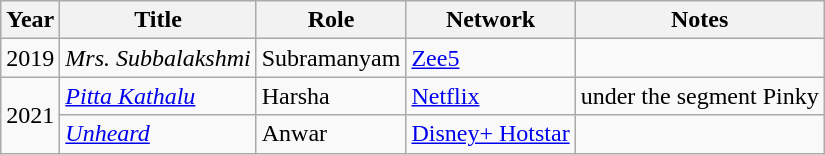<table class="wikitable sortable">
<tr>
<th>Year</th>
<th>Title</th>
<th>Role</th>
<th>Network</th>
<th scope="col" class="unsortable">Notes</th>
</tr>
<tr>
<td>2019</td>
<td><em>Mrs. Subbalakshmi</em></td>
<td>Subramanyam</td>
<td><a href='#'>Zee5</a></td>
<td></td>
</tr>
<tr>
<td rowspan ="2">2021</td>
<td><em><a href='#'>Pitta Kathalu</a></em></td>
<td>Harsha</td>
<td><a href='#'>Netflix</a></td>
<td>under the segment Pinky</td>
</tr>
<tr>
<td><em><a href='#'>Unheard</a></em></td>
<td>Anwar</td>
<td><a href='#'>Disney+ Hotstar</a></td>
<td></td>
</tr>
</table>
